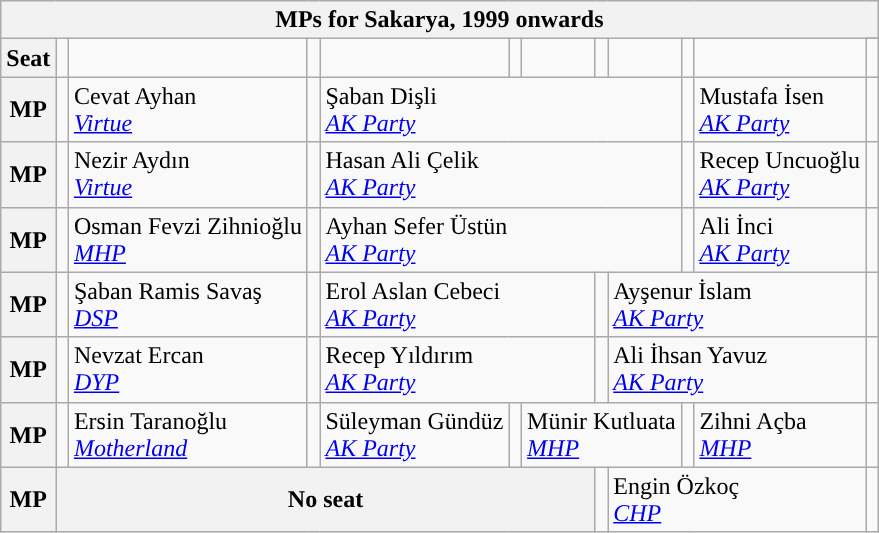<table class="wikitable">
<tr>
<th colspan = 12>MPs for Sakarya, 1999 onwards</th>
</tr>
<tr>
<th rowspan = 2>Seat</th>
<td rowspan="2" style="width:1px;"></td>
<td rowspan = 2></td>
<td rowspan="2" style="width:1px;"></td>
<td rowspan = 2></td>
<td rowspan="2" style="width:1px;"></td>
<td rowspan = 2></td>
<td rowspan="2" style="width:1px;"></td>
<td rowspan = 2></td>
<td rowspan="2" style="width:1px;"></td>
<td rowspan = 2></td>
</tr>
<tr>
<td></td>
</tr>
<tr>
<th>MP</th>
<td width=1px style="background-color: "></td>
<td colspan = 1>Cevat Ayhan<br><em><a href='#'>Virtue</a></em></td>
<td width=1px style="background-color: "></td>
<td colspan = 5>Şaban Dişli<br><em><a href='#'>AK Party</a></em></td>
<td width=1px style="background-color: "></td>
<td colspan = 1>Mustafa İsen<br><em><a href='#'>AK Party</a></em></td>
<td width=1px style="background-color: "></td>
</tr>
<tr>
<th>MP</th>
<td width=1px style="background-color: "></td>
<td colspan = 1>Nezir Aydın<br><em><a href='#'>Virtue</a></em></td>
<td width=1px style="background-color: "></td>
<td colspan = 5>Hasan Ali Çelik<br><em><a href='#'>AK Party</a></em></td>
<td width=1px style="background-color: "></td>
<td colspan = 1>Recep Uncuoğlu<br><em><a href='#'>AK Party</a></em></td>
<td width=1px style="background-color: "></td>
</tr>
<tr>
<th>MP</th>
<td width=1px style="background-color: "></td>
<td colspan = 1>Osman Fevzi Zihnioğlu<br><em><a href='#'>MHP</a></em></td>
<td width=1px style="background-color: "></td>
<td colspan = 5>Ayhan Sefer Üstün<br><em><a href='#'>AK Party</a></em></td>
<td width=1px style="background-color: "></td>
<td colspan = 1>Ali İnci<br><em><a href='#'>AK Party</a></em></td>
<td width=1px style="background-color: "></td>
</tr>
<tr>
<th>MP</th>
<td width=1px style="background-color: "></td>
<td colspan = 1>Şaban Ramis Savaş<br><em><a href='#'>DSP</a></em></td>
<td width=1px style="background-color: "></td>
<td colspan = 3>Erol Aslan Cebeci<br><em><a href='#'>AK Party</a></em></td>
<td width=1px style="background-color: "></td>
<td colspan = 3>Ayşenur İslam<br><em><a href='#'>AK Party</a></em></td>
<td width=1px style="background-color: "></td>
</tr>
<tr>
<th>MP</th>
<td width=1px style="background-color: "></td>
<td colspan = 1>Nevzat Ercan<br><em><a href='#'>DYP</a></em></td>
<td width=1px style="background-color: "></td>
<td colspan = 3>Recep Yıldırım<br><em><a href='#'>AK Party</a></em></td>
<td width=1px style="background-color: "></td>
<td colspan = 3>Ali İhsan Yavuz<br><em><a href='#'>AK Party</a></em></td>
<td width=1px style="background-color: "></td>
</tr>
<tr>
<th>MP</th>
<td width=1px style="background-color: "></td>
<td colspan = 1>Ersin Taranoğlu<br><em><a href='#'>Motherland</a></em></td>
<td width=1px style="background-color: "></td>
<td colspan = 1>Süleyman Gündüz<br><em><a href='#'>AK Party</a></em></td>
<td width=1px style="background-color: "></td>
<td colspan = 3>Münir Kutluata<br><em><a href='#'>MHP</a></em></td>
<td width=1px style="background-color: "></td>
<td colspan = 1>Zihni Açba<br><em><a href='#'>MHP</a></em></td>
<td width=1px style="background-color: "></td>
</tr>
<tr>
<th>MP</th>
<th colspan = 6>No seat</th>
<td width=1px style="background-color: "></td>
<td colspan = 3>Engin Özkoç<br><em><a href='#'>CHP</a></em></td>
<td width=1px style="background-color: "></td>
</tr>
</table>
